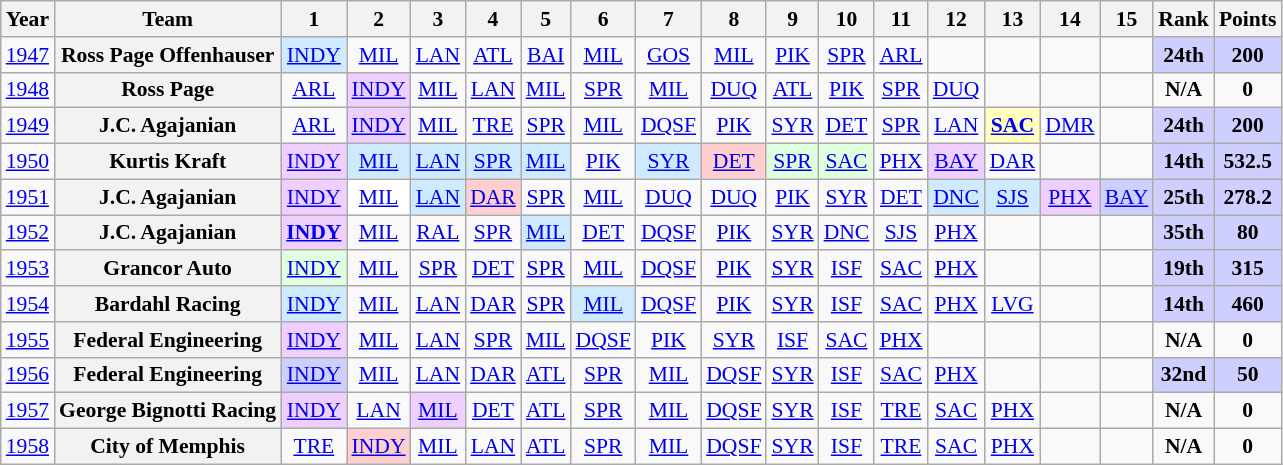<table class="wikitable" style="text-align:center; font-size:90%">
<tr>
<th>Year</th>
<th>Team</th>
<th>1</th>
<th>2</th>
<th>3</th>
<th>4</th>
<th>5</th>
<th>6</th>
<th>7</th>
<th>8</th>
<th>9</th>
<th>10</th>
<th>11</th>
<th>12</th>
<th>13</th>
<th>14</th>
<th>15</th>
<th>Rank</th>
<th>Points</th>
</tr>
<tr>
<td><a href='#'>1947</a></td>
<th>Ross Page Offenhauser</th>
<td style="background:#CFEAFF;"><a href='#'>INDY</a><br></td>
<td><a href='#'>MIL</a></td>
<td><a href='#'>LAN</a></td>
<td><a href='#'>ATL</a></td>
<td><a href='#'>BAI</a></td>
<td><a href='#'>MIL</a></td>
<td><a href='#'>GOS</a></td>
<td><a href='#'>MIL</a></td>
<td><a href='#'>PIK</a></td>
<td><a href='#'>SPR</a></td>
<td><a href='#'>ARL</a></td>
<td></td>
<td></td>
<td></td>
<td></td>
<td style="background:#CFCFFF;"><strong>24th</strong></td>
<td style="background:#CFCFFF;"><strong>200</strong></td>
</tr>
<tr>
<td><a href='#'>1948</a></td>
<th>Ross Page</th>
<td><a href='#'>ARL</a></td>
<td style="background:#EFCFFF;"><a href='#'>INDY</a><br></td>
<td><a href='#'>MIL</a></td>
<td><a href='#'>LAN</a></td>
<td><a href='#'>MIL</a></td>
<td><a href='#'>SPR</a></td>
<td><a href='#'>MIL</a></td>
<td><a href='#'>DUQ</a></td>
<td><a href='#'>ATL</a></td>
<td><a href='#'>PIK</a></td>
<td><a href='#'>SPR</a></td>
<td><a href='#'>DUQ</a></td>
<td></td>
<td></td>
<td></td>
<td><strong>N/A</strong></td>
<td><strong>0</strong></td>
</tr>
<tr>
<td><a href='#'>1949</a></td>
<th>J.C. Agajanian</th>
<td><a href='#'>ARL</a></td>
<td style="background:#EFCFFF;"><a href='#'>INDY</a><br></td>
<td><a href='#'>MIL</a></td>
<td><a href='#'>TRE</a></td>
<td><a href='#'>SPR</a></td>
<td><a href='#'>MIL</a></td>
<td><a href='#'>DQSF</a></td>
<td><a href='#'>PIK</a></td>
<td><a href='#'>SYR</a></td>
<td><a href='#'>DET</a></td>
<td><a href='#'>SPR</a></td>
<td><a href='#'>LAN</a></td>
<td style="background:#FFFFBF;"><strong><a href='#'>SAC</a></strong><br></td>
<td><a href='#'>DMR</a></td>
<td></td>
<td style="background:#CFCFFF;"><strong>24th</strong></td>
<td style="background:#CFCFFF;"><strong>200</strong></td>
</tr>
<tr>
<td><a href='#'>1950</a></td>
<th>Kurtis Kraft</th>
<td style="background:#EFCFFF;"><a href='#'>INDY</a><br></td>
<td style="background:#CFEAFF;"><a href='#'>MIL</a><br></td>
<td style="background:#CFEAFF;"><a href='#'>LAN</a><br></td>
<td style="background:#CFEAFF;"><a href='#'>SPR</a><br></td>
<td style="background:#CFEAFF;"><a href='#'>MIL</a><br></td>
<td><a href='#'>PIK</a></td>
<td style="background:#CFEAFF;"><a href='#'>SYR</a><br></td>
<td style="background:#FFCFCF;"><a href='#'>DET</a><br></td>
<td style="background:#DFFFDF;"><a href='#'>SPR</a><br></td>
<td style="background:#DFFFDF;"><a href='#'>SAC</a><br></td>
<td><a href='#'>PHX</a></td>
<td style="background:#EFCFFF;"><a href='#'>BAY</a><br></td>
<td><a href='#'>DAR</a></td>
<td></td>
<td></td>
<td style="background:#CFCFFF;"><strong>14th</strong></td>
<td style="background:#CFCFFF;"><strong>532.5</strong></td>
</tr>
<tr>
<td><a href='#'>1951</a></td>
<th>J.C. Agajanian</th>
<td style="background:#EFCFFF;"><a href='#'>INDY</a><br></td>
<td style="background:#FFFFFF;"><a href='#'>MIL</a><br></td>
<td style="background:#CFEAFF;"><a href='#'>LAN</a><br></td>
<td style="background:#FFCFCF;"><a href='#'>DAR</a><br></td>
<td><a href='#'>SPR</a></td>
<td><a href='#'>MIL</a></td>
<td><a href='#'>DUQ</a></td>
<td><a href='#'>DUQ</a></td>
<td><a href='#'>PIK</a></td>
<td><a href='#'>SYR</a></td>
<td><a href='#'>DET</a></td>
<td style="background:#CFEAFF;"><a href='#'>DNC</a><br></td>
<td style="background:#CFEAFF;"><a href='#'>SJS</a><br></td>
<td style="background:#EFCFFF;"><a href='#'>PHX</a><br></td>
<td style="background:#CFCFFF;"><a href='#'>BAY</a><br></td>
<td style="background:#CFCFFF;"><strong>25th</strong></td>
<td style="background:#CFCFFF;"><strong>278.2</strong></td>
</tr>
<tr>
<td><a href='#'>1952</a></td>
<th>J.C. Agajanian</th>
<td style="background:#EFCFFF;"><strong><a href='#'>INDY</a></strong><br></td>
<td><a href='#'>MIL</a></td>
<td><a href='#'>RAL</a></td>
<td><a href='#'>SPR</a></td>
<td style="background:#CFEAFF;"><a href='#'>MIL</a><br></td>
<td><a href='#'>DET</a></td>
<td><a href='#'>DQSF</a></td>
<td><a href='#'>PIK</a></td>
<td><a href='#'>SYR</a></td>
<td><a href='#'>DNC</a></td>
<td><a href='#'>SJS</a></td>
<td><a href='#'>PHX</a></td>
<td></td>
<td></td>
<td></td>
<td style="background:#CFCFFF;"><strong>35th</strong></td>
<td style="background:#CFCFFF;"><strong>80</strong></td>
</tr>
<tr>
<td><a href='#'>1953</a></td>
<th>Grancor Auto</th>
<td style="background:#DFFFDF;"><a href='#'>INDY</a><br></td>
<td><a href='#'>MIL</a></td>
<td><a href='#'>SPR</a></td>
<td><a href='#'>DET</a></td>
<td><a href='#'>SPR</a></td>
<td><a href='#'>MIL</a></td>
<td><a href='#'>DQSF</a></td>
<td><a href='#'>PIK</a></td>
<td><a href='#'>SYR</a></td>
<td><a href='#'>ISF</a></td>
<td><a href='#'>SAC</a></td>
<td><a href='#'>PHX</a></td>
<td></td>
<td></td>
<td></td>
<td style="background:#CFCFFF;"><strong>19th</strong></td>
<td style="background:#CFCFFF;"><strong>315</strong></td>
</tr>
<tr>
<td><a href='#'>1954</a></td>
<th>Bardahl Racing</th>
<td style="background:#CFEAFF;"><a href='#'>INDY</a><br></td>
<td><a href='#'>MIL</a></td>
<td><a href='#'>LAN</a></td>
<td><a href='#'>DAR</a></td>
<td><a href='#'>SPR</a></td>
<td style="background:#CFEAFF;"><a href='#'>MIL</a><br></td>
<td><a href='#'>DQSF</a></td>
<td><a href='#'>PIK</a></td>
<td><a href='#'>SYR</a></td>
<td><a href='#'>ISF</a></td>
<td><a href='#'>SAC</a></td>
<td><a href='#'>PHX</a></td>
<td><a href='#'>LVG</a></td>
<td></td>
<td></td>
<td style="background:#CFCFFF;"><strong>14th</strong></td>
<td style="background:#CFCFFF;"><strong>460</strong></td>
</tr>
<tr>
<td><a href='#'>1955</a></td>
<th>Federal Engineering</th>
<td style="background:#EFCFFF;"><a href='#'>INDY</a><br></td>
<td><a href='#'>MIL</a></td>
<td><a href='#'>LAN</a></td>
<td><a href='#'>SPR</a></td>
<td><a href='#'>MIL</a></td>
<td><a href='#'>DQSF</a></td>
<td><a href='#'>PIK</a></td>
<td><a href='#'>SYR</a></td>
<td><a href='#'>ISF</a></td>
<td><a href='#'>SAC</a></td>
<td><a href='#'>PHX</a></td>
<td></td>
<td></td>
<td></td>
<td></td>
<td><strong>N/A</strong></td>
<td><strong>0</strong></td>
</tr>
<tr>
<td><a href='#'>1956</a></td>
<th>Federal Engineering</th>
<td style="background:#CFCFFF;"><a href='#'>INDY</a><br></td>
<td><a href='#'>MIL</a></td>
<td><a href='#'>LAN</a></td>
<td><a href='#'>DAR</a></td>
<td><a href='#'>ATL</a></td>
<td><a href='#'>SPR</a></td>
<td><a href='#'>MIL</a></td>
<td><a href='#'>DQSF</a></td>
<td><a href='#'>SYR</a></td>
<td><a href='#'>ISF</a></td>
<td><a href='#'>SAC</a></td>
<td><a href='#'>PHX</a></td>
<td></td>
<td></td>
<td></td>
<td style="background:#CFCFFF;"><strong>32nd</strong></td>
<td style="background:#CFCFFF;"><strong>50</strong></td>
</tr>
<tr>
<td><a href='#'>1957</a></td>
<th>George Bignotti Racing</th>
<td style="background:#EFCFFF;"><a href='#'>INDY</a><br></td>
<td><a href='#'>LAN</a></td>
<td style="background:#EFCFFF;"><a href='#'>MIL</a><br></td>
<td><a href='#'>DET</a></td>
<td><a href='#'>ATL</a></td>
<td><a href='#'>SPR</a></td>
<td><a href='#'>MIL</a></td>
<td><a href='#'>DQSF</a></td>
<td><a href='#'>SYR</a></td>
<td><a href='#'>ISF</a></td>
<td><a href='#'>TRE</a></td>
<td><a href='#'>SAC</a></td>
<td><a href='#'>PHX</a></td>
<td></td>
<td></td>
<td><strong>N/A</strong></td>
<td><strong>0</strong></td>
</tr>
<tr>
<td><a href='#'>1958</a></td>
<th>City of Memphis</th>
<td><a href='#'>TRE</a></td>
<td style="background:#FFCFCF;"><a href='#'>INDY</a><br></td>
<td><a href='#'>MIL</a></td>
<td><a href='#'>LAN</a></td>
<td><a href='#'>ATL</a></td>
<td><a href='#'>SPR</a></td>
<td><a href='#'>MIL</a></td>
<td><a href='#'>DQSF</a></td>
<td><a href='#'>SYR</a></td>
<td><a href='#'>ISF</a></td>
<td><a href='#'>TRE</a></td>
<td><a href='#'>SAC</a></td>
<td><a href='#'>PHX</a></td>
<td></td>
<td></td>
<td><strong>N/A</strong></td>
<td><strong>0</strong></td>
</tr>
</table>
